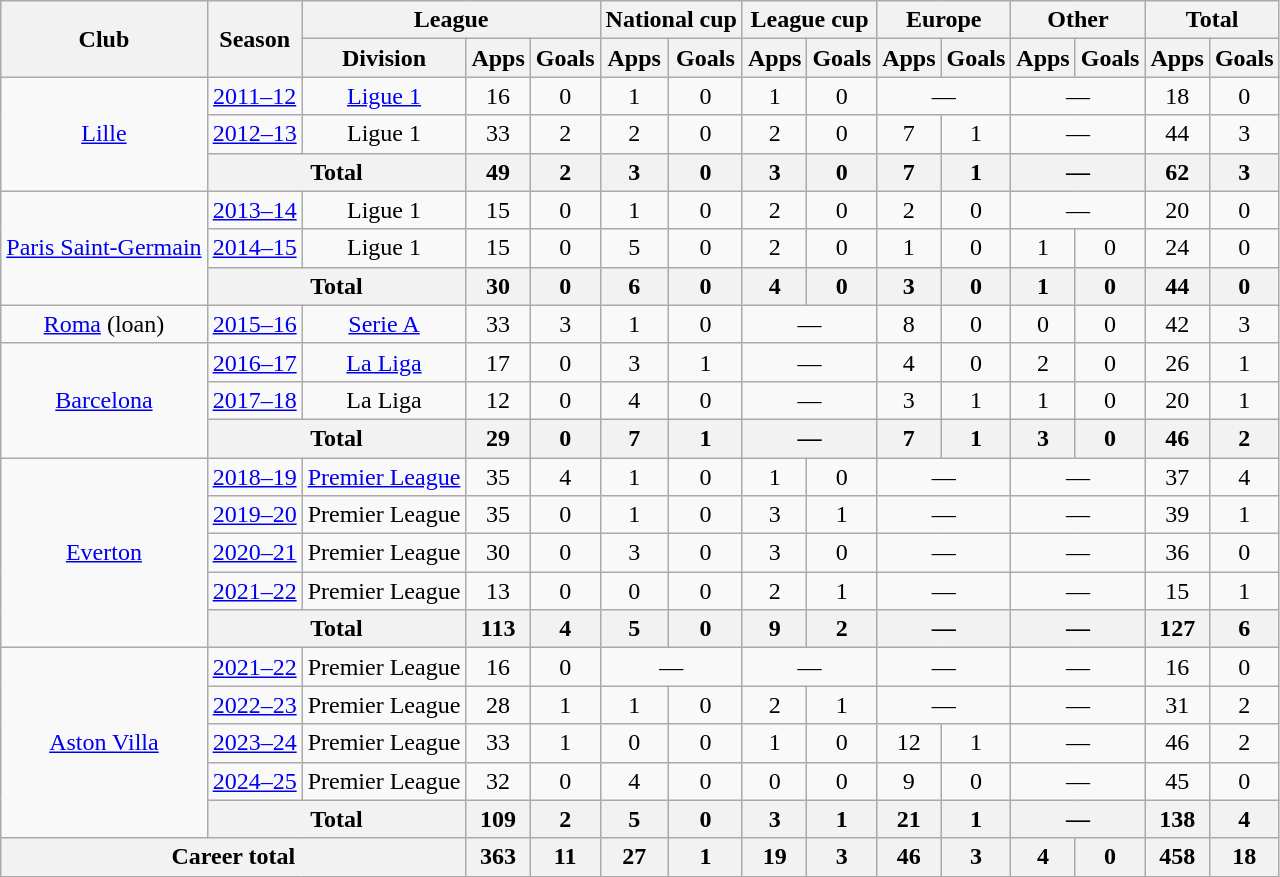<table class="wikitable" style="text-align: center;">
<tr>
<th rowspan="2">Club</th>
<th rowspan="2">Season</th>
<th colspan="3">League</th>
<th colspan="2">National cup</th>
<th colspan="2">League cup</th>
<th colspan="2">Europe</th>
<th colspan="2">Other</th>
<th colspan="2">Total</th>
</tr>
<tr>
<th>Division</th>
<th>Apps</th>
<th>Goals</th>
<th>Apps</th>
<th>Goals</th>
<th>Apps</th>
<th>Goals</th>
<th>Apps</th>
<th>Goals</th>
<th>Apps</th>
<th>Goals</th>
<th>Apps</th>
<th>Goals</th>
</tr>
<tr>
<td rowspan="3"><a href='#'>Lille</a></td>
<td><a href='#'>2011–12</a></td>
<td><a href='#'>Ligue 1</a></td>
<td>16</td>
<td>0</td>
<td>1</td>
<td>0</td>
<td>1</td>
<td>0</td>
<td colspan="2">—</td>
<td colspan="2">—</td>
<td>18</td>
<td>0</td>
</tr>
<tr>
<td><a href='#'>2012–13</a></td>
<td>Ligue 1</td>
<td>33</td>
<td>2</td>
<td>2</td>
<td>0</td>
<td>2</td>
<td>0</td>
<td>7</td>
<td>1</td>
<td colspan="2">—</td>
<td>44</td>
<td>3</td>
</tr>
<tr>
<th colspan="2">Total</th>
<th>49</th>
<th>2</th>
<th>3</th>
<th>0</th>
<th>3</th>
<th>0</th>
<th>7</th>
<th>1</th>
<th colspan="2">—</th>
<th>62</th>
<th>3</th>
</tr>
<tr>
<td rowspan="3"><a href='#'>Paris Saint-Germain</a></td>
<td><a href='#'>2013–14</a></td>
<td>Ligue 1</td>
<td>15</td>
<td>0</td>
<td>1</td>
<td>0</td>
<td>2</td>
<td>0</td>
<td>2</td>
<td>0</td>
<td colspan="2">—</td>
<td>20</td>
<td>0</td>
</tr>
<tr>
<td><a href='#'>2014–15</a></td>
<td>Ligue 1</td>
<td>15</td>
<td>0</td>
<td>5</td>
<td>0</td>
<td>2</td>
<td>0</td>
<td>1</td>
<td>0</td>
<td>1</td>
<td>0</td>
<td>24</td>
<td>0</td>
</tr>
<tr>
<th colspan="2">Total</th>
<th>30</th>
<th>0</th>
<th>6</th>
<th>0</th>
<th>4</th>
<th>0</th>
<th>3</th>
<th>0</th>
<th>1</th>
<th>0</th>
<th>44</th>
<th>0</th>
</tr>
<tr>
<td><a href='#'>Roma</a> (loan)</td>
<td><a href='#'>2015–16</a></td>
<td><a href='#'>Serie A</a></td>
<td>33</td>
<td>3</td>
<td>1</td>
<td>0</td>
<td colspan="2">—</td>
<td>8</td>
<td>0</td>
<td>0</td>
<td>0</td>
<td>42</td>
<td>3</td>
</tr>
<tr>
<td rowspan="3"><a href='#'>Barcelona</a></td>
<td><a href='#'>2016–17</a></td>
<td><a href='#'>La Liga</a></td>
<td>17</td>
<td>0</td>
<td>3</td>
<td>1</td>
<td colspan="2">—</td>
<td>4</td>
<td>0</td>
<td>2</td>
<td>0</td>
<td>26</td>
<td>1</td>
</tr>
<tr>
<td><a href='#'>2017–18</a></td>
<td>La Liga</td>
<td>12</td>
<td>0</td>
<td>4</td>
<td>0</td>
<td colspan="2">—</td>
<td>3</td>
<td>1</td>
<td>1</td>
<td>0</td>
<td>20</td>
<td>1</td>
</tr>
<tr>
<th colspan="2">Total</th>
<th>29</th>
<th>0</th>
<th>7</th>
<th>1</th>
<th colspan="2">—</th>
<th>7</th>
<th>1</th>
<th>3</th>
<th>0</th>
<th>46</th>
<th>2</th>
</tr>
<tr>
<td rowspan="5"><a href='#'>Everton</a></td>
<td><a href='#'>2018–19</a></td>
<td><a href='#'>Premier League</a></td>
<td>35</td>
<td>4</td>
<td>1</td>
<td>0</td>
<td>1</td>
<td>0</td>
<td colspan="2">—</td>
<td colspan="2">—</td>
<td>37</td>
<td>4</td>
</tr>
<tr>
<td><a href='#'>2019–20</a></td>
<td>Premier League</td>
<td>35</td>
<td>0</td>
<td>1</td>
<td>0</td>
<td>3</td>
<td>1</td>
<td colspan="2">—</td>
<td colspan="2">—</td>
<td>39</td>
<td>1</td>
</tr>
<tr>
<td><a href='#'>2020–21</a></td>
<td>Premier League</td>
<td>30</td>
<td>0</td>
<td>3</td>
<td>0</td>
<td>3</td>
<td>0</td>
<td colspan="2">—</td>
<td colspan="2">—</td>
<td>36</td>
<td>0</td>
</tr>
<tr>
<td><a href='#'>2021–22</a></td>
<td>Premier League</td>
<td>13</td>
<td>0</td>
<td>0</td>
<td>0</td>
<td>2</td>
<td>1</td>
<td colspan="2">—</td>
<td colspan="2">—</td>
<td>15</td>
<td>1</td>
</tr>
<tr>
<th colspan="2">Total</th>
<th>113</th>
<th>4</th>
<th>5</th>
<th>0</th>
<th>9</th>
<th>2</th>
<th colspan="2">—</th>
<th colspan="2">—</th>
<th>127</th>
<th>6</th>
</tr>
<tr>
<td rowspan="5"><a href='#'>Aston Villa</a></td>
<td><a href='#'>2021–22</a></td>
<td>Premier League</td>
<td>16</td>
<td>0</td>
<td colspan="2">—</td>
<td colspan="2">—</td>
<td colspan="2">—</td>
<td colspan="2">—</td>
<td>16</td>
<td>0</td>
</tr>
<tr>
<td><a href='#'>2022–23</a></td>
<td>Premier League</td>
<td>28</td>
<td>1</td>
<td>1</td>
<td>0</td>
<td>2</td>
<td>1</td>
<td colspan="2">—</td>
<td colspan="2">—</td>
<td>31</td>
<td>2</td>
</tr>
<tr>
<td><a href='#'>2023–24</a></td>
<td>Premier League</td>
<td>33</td>
<td>1</td>
<td>0</td>
<td>0</td>
<td>1</td>
<td>0</td>
<td>12</td>
<td>1</td>
<td colspan="2">—</td>
<td>46</td>
<td>2</td>
</tr>
<tr>
<td><a href='#'>2024–25</a></td>
<td>Premier League</td>
<td>32</td>
<td>0</td>
<td>4</td>
<td>0</td>
<td>0</td>
<td>0</td>
<td>9</td>
<td>0</td>
<td colspan="2">—</td>
<td>45</td>
<td>0</td>
</tr>
<tr>
<th colspan="2">Total</th>
<th>109</th>
<th>2</th>
<th>5</th>
<th>0</th>
<th>3</th>
<th>1</th>
<th>21</th>
<th>1</th>
<th colspan="2">—</th>
<th>138</th>
<th>4</th>
</tr>
<tr>
<th colspan="3">Career total</th>
<th>363</th>
<th>11</th>
<th>27</th>
<th>1</th>
<th>19</th>
<th>3</th>
<th>46</th>
<th>3</th>
<th>4</th>
<th>0</th>
<th>458</th>
<th>18</th>
</tr>
</table>
